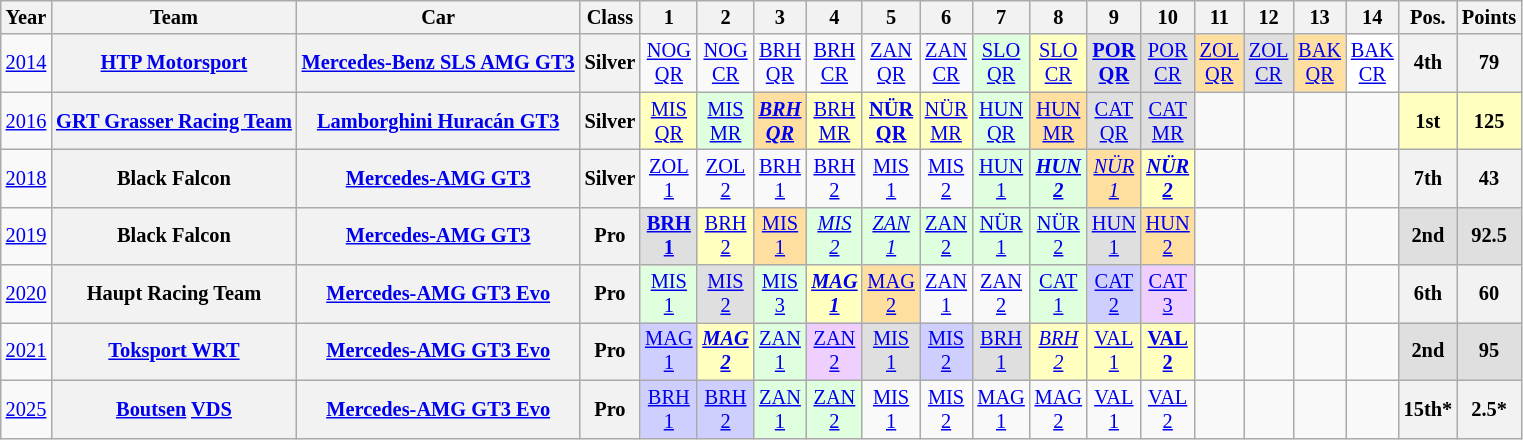<table class="wikitable" border="1" style="text-align:center; font-size:85%;">
<tr>
<th>Year</th>
<th>Team</th>
<th>Car</th>
<th>Class</th>
<th>1</th>
<th>2</th>
<th>3</th>
<th>4</th>
<th>5</th>
<th>6</th>
<th>7</th>
<th>8</th>
<th>9</th>
<th>10</th>
<th>11</th>
<th>12</th>
<th>13</th>
<th>14</th>
<th>Pos.</th>
<th>Points</th>
</tr>
<tr>
<td><a href='#'>2014</a></td>
<th nowrap><a href='#'>HTP Motorsport</a></th>
<th nowrap><a href='#'>Mercedes-Benz SLS AMG GT3</a></th>
<th>Silver</th>
<td><a href='#'>NOG<br>QR</a></td>
<td><a href='#'>NOG<br>CR</a></td>
<td><a href='#'>BRH<br>QR</a></td>
<td><a href='#'>BRH<br>CR</a></td>
<td><a href='#'>ZAN<br>QR</a></td>
<td><a href='#'>ZAN<br>CR</a></td>
<td style="background:#dfffdf;"><a href='#'>SLO<br>QR</a><br></td>
<td style="background:#ffffbf;"><a href='#'>SLO<br>CR</a><br></td>
<td style="background:#dfdfdf;"><strong><a href='#'>POR<br>QR</a></strong><br></td>
<td style="background:#dfdfdf;"><a href='#'>POR<br>CR</a><br></td>
<td style="background:#ffdf9f;"><a href='#'>ZOL<br>QR</a><br></td>
<td style="background:#dfdfdf;"><a href='#'>ZOL<br>CR</a><br></td>
<td style="background:#ffdf9f;"><a href='#'>BAK<br>QR</a><br></td>
<td style="background:#ffffff;"><a href='#'>BAK<br>CR</a><br></td>
<th>4th</th>
<th>79</th>
</tr>
<tr>
<td><a href='#'>2016</a></td>
<th nowrap><a href='#'>GRT Grasser Racing Team</a></th>
<th nowrap><a href='#'>Lamborghini Huracán GT3</a></th>
<th>Silver</th>
<td style="background:#ffffbf;"><a href='#'>MIS<br>QR</a><br></td>
<td style="background:#dfffdf;"><a href='#'>MIS<br>MR</a><br></td>
<td style="background:#ffdf9f;"><strong><em><a href='#'>BRH<br>QR</a></em></strong><br></td>
<td style="background:#ffffbf;"><a href='#'>BRH<br>MR</a><br></td>
<td style="background:#ffffbf;"><strong><a href='#'>NÜR<br>QR</a></strong><br></td>
<td style="background:#ffffbf;"><a href='#'>NÜR<br>MR</a><br></td>
<td style="background:#dfffdf;"><a href='#'>HUN<br>QR</a><br></td>
<td style="background:#ffdf9f;"><a href='#'>HUN<br>MR</a><br></td>
<td style="background:#dfdfdf;"><a href='#'>CAT<br>QR</a><br></td>
<td style="background:#dfdfdf;"><a href='#'>CAT<br>MR</a><br></td>
<td></td>
<td></td>
<td></td>
<td></td>
<th style="background:#FFFFBF;">1st</th>
<th style="background:#FFFFBF;">125</th>
</tr>
<tr>
<td><a href='#'>2018</a></td>
<th nowrap>Black Falcon</th>
<th nowrap><a href='#'>Mercedes-AMG GT3</a></th>
<th>Silver</th>
<td><a href='#'>ZOL<br>1</a></td>
<td><a href='#'>ZOL<br>2</a></td>
<td><a href='#'>BRH<br>1</a></td>
<td><a href='#'>BRH<br>2</a></td>
<td><a href='#'>MIS<br>1</a></td>
<td><a href='#'>MIS<br>2</a></td>
<td style="background:#dfffdf;"><a href='#'>HUN<br>1</a><br></td>
<td style="background:#dfffdf;"><strong><em><a href='#'>HUN<br>2</a></em></strong><br></td>
<td style="background:#ffdf9f;"><em><a href='#'>NÜR<br>1</a></em><br></td>
<td style="background:#ffffbf;"><strong><em><a href='#'>NÜR<br>2</a></em></strong><br></td>
<td></td>
<td></td>
<td></td>
<td></td>
<th>7th</th>
<th>43</th>
</tr>
<tr>
<td><a href='#'>2019</a></td>
<th nowrap>Black Falcon</th>
<th nowrap><a href='#'>Mercedes-AMG GT3</a></th>
<th>Pro</th>
<td style="background:#dfdfdf;"><strong><a href='#'>BRH<br>1</a></strong><br></td>
<td style="background:#ffffbf;"><a href='#'>BRH<br>2</a><br></td>
<td style="background:#ffdf9f;"><a href='#'>MIS<br>1</a><br></td>
<td style="background:#dfffdf;"><em><a href='#'>MIS<br>2</a></em><br></td>
<td style="background:#dfffdf;"><em><a href='#'>ZAN<br>1</a></em><br></td>
<td style="background:#dfffdf;"><a href='#'>ZAN<br>2</a><br></td>
<td style="background:#dfffdf;"><a href='#'>NÜR<br>1</a><br></td>
<td style="background:#dfffdf;"><a href='#'>NÜR<br>2</a><br></td>
<td style="background:#dfdfdf;"><a href='#'>HUN<br>1</a><br></td>
<td style="background:#ffdf9f;"><a href='#'>HUN<br>2</a><br></td>
<td></td>
<td></td>
<td></td>
<td></td>
<th style="background:#DFDFDF;">2nd</th>
<th style="background:#DFDFDF;">92.5</th>
</tr>
<tr>
<td><a href='#'>2020</a></td>
<th nowrap>Haupt Racing Team</th>
<th nowrap><a href='#'>Mercedes-AMG GT3 Evo</a></th>
<th>Pro</th>
<td style="background:#dfffdf;"><a href='#'>MIS<br>1</a><br></td>
<td style="background:#dfdfdf;"><a href='#'>MIS<br>2</a><br></td>
<td style="background:#dfffdf;"><a href='#'>MIS<br>3</a><br></td>
<td style="background:#ffffbf;"><strong><em><a href='#'>MAG<br>1</a></em></strong><br></td>
<td style="background:#ffdf9f;"><a href='#'>MAG<br>2</a><br></td>
<td><a href='#'>ZAN<br>1</a></td>
<td><a href='#'>ZAN<br>2</a></td>
<td style="background:#dfffdf;"><a href='#'>CAT<br>1</a><br></td>
<td style="background:#cfcfff;"><a href='#'>CAT<br>2</a><br></td>
<td style="background:#efcfff;"><a href='#'>CAT<br>3</a><br></td>
<td></td>
<td></td>
<td></td>
<td></td>
<th>6th</th>
<th>60</th>
</tr>
<tr>
<td><a href='#'>2021</a></td>
<th nowrap><a href='#'>Toksport WRT</a></th>
<th nowrap><a href='#'>Mercedes-AMG GT3 Evo</a></th>
<th>Pro</th>
<td style="background:#cfcfff;"><a href='#'>MAG<br>1</a><br></td>
<td style="background:#ffffbf;"><strong><em><a href='#'>MAG<br>2</a></em></strong><br></td>
<td style="background:#dfffdf;"><a href='#'>ZAN<br>1</a><br></td>
<td style="background:#efcfff;"><a href='#'>ZAN<br>2</a><br></td>
<td style="background:#dfdfdf;"><a href='#'>MIS<br>1</a><br></td>
<td style="background:#cfcfff;"><a href='#'>MIS<br>2</a><br></td>
<td style="background:#dfdfdf;"><a href='#'>BRH<br>1</a><br></td>
<td style="background:#ffffbf;"><em><a href='#'>BRH<br>2</a></em><br></td>
<td style="background:#ffffbf;"><a href='#'>VAL<br>1</a><br></td>
<td style="background:#ffffbf;"><strong><a href='#'>VAL<br>2</a></strong><br></td>
<td></td>
<td></td>
<td></td>
<td></td>
<th style="background:#DFDFDF;">2nd</th>
<th style="background:#DFDFDF;">95</th>
</tr>
<tr>
<td><a href='#'>2025</a></td>
<th><a href='#'>Boutsen</a> <a href='#'>VDS</a></th>
<th><a href='#'>Mercedes-AMG GT3 Evo</a></th>
<th>Pro</th>
<td style="background:#CFCFFF;"><a href='#'>BRH<br>1</a><br></td>
<td style="background:#CFCFFF;"><a href='#'>BRH<br>2</a><br></td>
<td style="background:#DFFFDF;"><a href='#'>ZAN<br>1</a><br></td>
<td style="background:#DFFFDF;"><a href='#'>ZAN<br>2</a><br></td>
<td style="background:#;"><a href='#'>MIS<br>1</a><br></td>
<td style="background:#;"><a href='#'>MIS<br>2</a><br></td>
<td style="background:#;"><a href='#'>MAG<br>1</a><br></td>
<td style="background:#;"><a href='#'>MAG<br>2</a><br></td>
<td style="background:#;"><a href='#'>VAL<br>1</a><br></td>
<td style="background:#;"><a href='#'>VAL<br>2</a><br></td>
<td></td>
<td></td>
<td></td>
<td></td>
<th>15th*</th>
<th>2.5*</th>
</tr>
</table>
